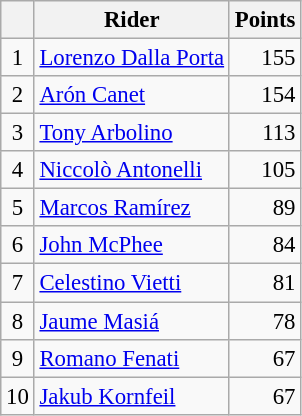<table class="wikitable" style="font-size: 95%;">
<tr>
<th></th>
<th>Rider</th>
<th>Points</th>
</tr>
<tr>
<td align=center>1</td>
<td> <a href='#'>Lorenzo Dalla Porta</a></td>
<td align=right>155</td>
</tr>
<tr>
<td align=center>2</td>
<td> <a href='#'>Arón Canet</a></td>
<td align=right>154</td>
</tr>
<tr>
<td align=center>3</td>
<td> <a href='#'>Tony Arbolino</a></td>
<td align=right>113</td>
</tr>
<tr>
<td align=center>4</td>
<td> <a href='#'>Niccolò Antonelli</a></td>
<td align=right>105</td>
</tr>
<tr>
<td align=center>5</td>
<td> <a href='#'>Marcos Ramírez</a></td>
<td align=right>89</td>
</tr>
<tr>
<td align=center>6</td>
<td> <a href='#'>John McPhee</a></td>
<td align=right>84</td>
</tr>
<tr>
<td align=center>7</td>
<td> <a href='#'>Celestino Vietti</a></td>
<td align=right>81</td>
</tr>
<tr>
<td align=center>8</td>
<td> <a href='#'>Jaume Masiá</a></td>
<td align=right>78</td>
</tr>
<tr>
<td align=center>9</td>
<td> <a href='#'>Romano Fenati</a></td>
<td align=right>67</td>
</tr>
<tr>
<td align=center>10</td>
<td> <a href='#'>Jakub Kornfeil</a></td>
<td align=right>67</td>
</tr>
</table>
